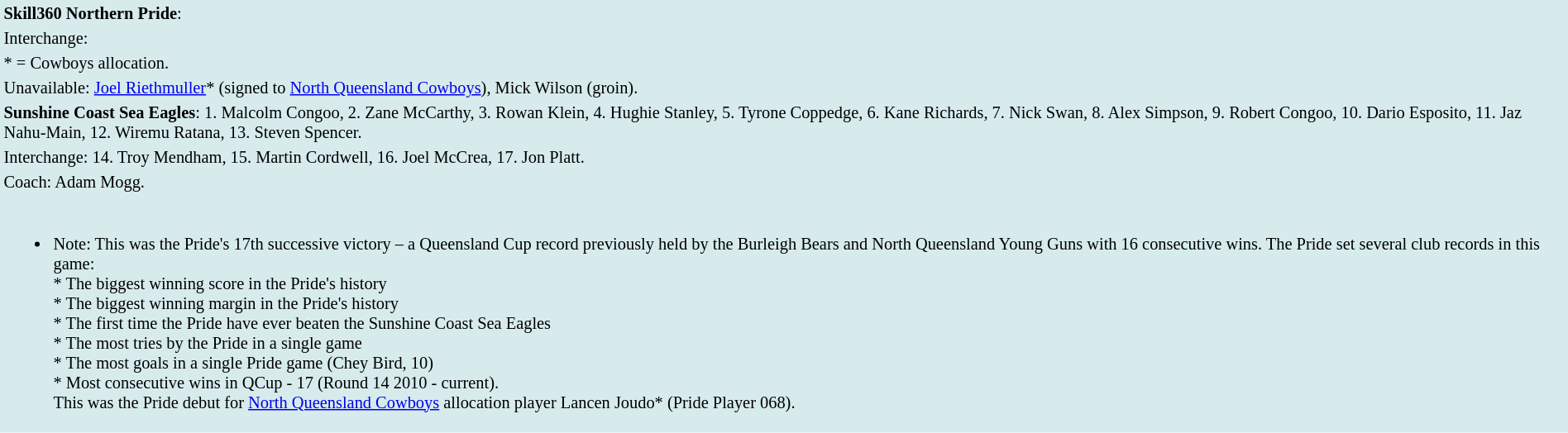<table style="background:#d7ebed; font-size:85%; width:100%;">
<tr>
<td><strong>Skill360 Northern Pride</strong>:             </td>
</tr>
<tr>
<td>Interchange:    </td>
</tr>
<tr>
<td>* = Cowboys allocation.</td>
</tr>
<tr>
<td>Unavailable: <a href='#'>Joel Riethmuller</a>* (signed to <a href='#'>North Queensland Cowboys</a>), Mick Wilson (groin).</td>
</tr>
<tr>
<td><strong>Sunshine Coast Sea Eagles</strong>: 1. Malcolm Congoo, 2. Zane McCarthy, 3. Rowan Klein, 4. Hughie Stanley, 5. Tyrone Coppedge, 6. Kane Richards, 7. Nick Swan, 8. Alex Simpson, 9. Robert Congoo, 10. Dario Esposito, 11. Jaz Nahu-Main, 12. Wiremu Ratana, 13. Steven Spencer.</td>
</tr>
<tr>
<td>Interchange: 14. Troy Mendham, 15. Martin Cordwell, 16. Joel McCrea, 17. Jon Platt.</td>
</tr>
<tr>
<td>Coach: Adam Mogg.</td>
</tr>
<tr>
<td><br><ul><li>Note: This was the Pride's 17th successive victory – a Queensland Cup record previously held by the Burleigh Bears and North Queensland Young Guns with 16 consecutive wins. The Pride set several club records in this game:<br> * The biggest winning score in the Pride's history<br> * The biggest winning margin in the Pride's history<br>* The first time the Pride have ever beaten the Sunshine Coast Sea Eagles<br> * The most tries by the Pride in a single game<br> * The most goals in a single Pride game (Chey Bird, 10)<br> * Most consecutive wins in QCup - 17 (Round 14 2010 - current).<br>This was the Pride debut for <a href='#'>North Queensland Cowboys</a> allocation player Lancen Joudo* (Pride Player 068).</li></ul></td>
</tr>
</table>
